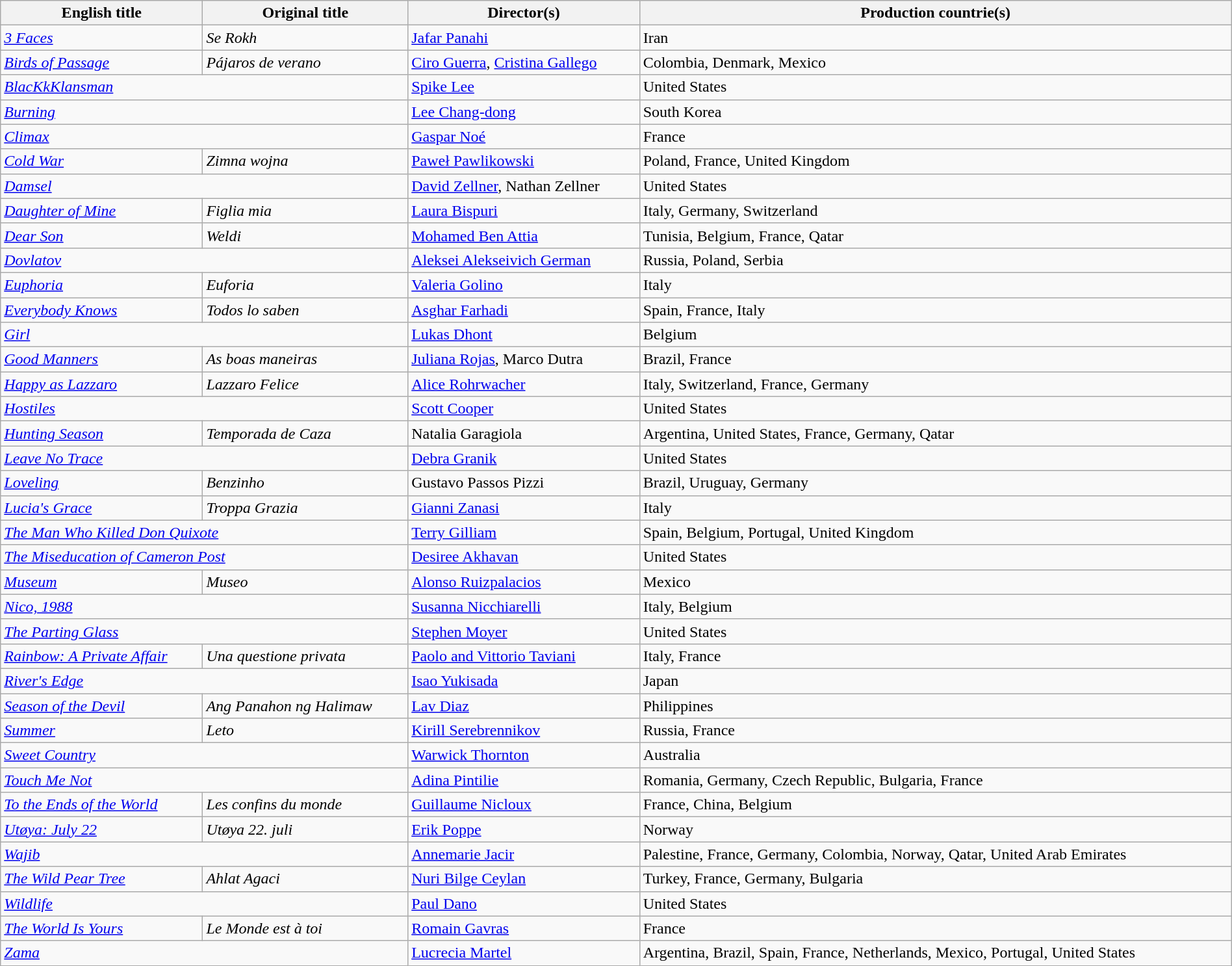<table class="sortable wikitable" style="width:100%; margin-bottom:4px" cellpadding="5">
<tr>
<th scope="col">English title</th>
<th scope="col">Original title</th>
<th scope="col">Director(s)</th>
<th scope="col">Production countrie(s)</th>
</tr>
<tr>
<td><em><a href='#'>3 Faces</a></em></td>
<td><em>Se Rokh</em></td>
<td><a href='#'>Jafar Panahi</a></td>
<td>Iran</td>
</tr>
<tr>
<td><em><a href='#'>Birds of Passage</a></em></td>
<td><em>Pájaros de verano</em></td>
<td><a href='#'>Ciro Guerra</a>, <a href='#'>Cristina Gallego</a></td>
<td>Colombia, Denmark, Mexico</td>
</tr>
<tr>
<td colspan="2"><em><a href='#'>BlacKkKlansman</a></em></td>
<td><a href='#'>Spike Lee</a></td>
<td>United States</td>
</tr>
<tr>
<td colspan="2"><em><a href='#'>Burning</a></em></td>
<td><a href='#'>Lee Chang-dong</a></td>
<td>South Korea</td>
</tr>
<tr>
<td colspan="2"><em><a href='#'>Climax</a></em></td>
<td><a href='#'>Gaspar Noé</a></td>
<td>France</td>
</tr>
<tr>
<td><em><a href='#'>Cold War</a></em></td>
<td><em>Zimna wojna</em></td>
<td><a href='#'>Paweł Pawlikowski</a></td>
<td>Poland, France, United Kingdom</td>
</tr>
<tr>
<td colspan="2"><em><a href='#'>Damsel</a></em></td>
<td><a href='#'>David Zellner</a>, Nathan Zellner</td>
<td>United States</td>
</tr>
<tr>
<td><em><a href='#'>Daughter of Mine</a></em></td>
<td><em>Figlia mia</em></td>
<td><a href='#'>Laura Bispuri</a></td>
<td>Italy, Germany, Switzerland</td>
</tr>
<tr>
<td><em><a href='#'>Dear Son</a></em></td>
<td><em>Weldi</em></td>
<td><a href='#'>Mohamed Ben Attia</a></td>
<td>Tunisia, Belgium, France, Qatar</td>
</tr>
<tr>
<td colspan="2"><em><a href='#'>Dovlatov</a></em></td>
<td><a href='#'>Aleksei Alekseivich German</a></td>
<td>Russia, Poland, Serbia</td>
</tr>
<tr>
<td><em><a href='#'>Euphoria</a></em></td>
<td><em>Euforia</em></td>
<td><a href='#'>Valeria Golino</a></td>
<td>Italy</td>
</tr>
<tr>
<td><em><a href='#'>Everybody Knows</a></em></td>
<td><em>Todos lo saben</em></td>
<td><a href='#'>Asghar Farhadi</a></td>
<td>Spain, France, Italy</td>
</tr>
<tr>
<td colspan="2"><em><a href='#'>Girl</a></em></td>
<td><a href='#'>Lukas Dhont</a></td>
<td>Belgium</td>
</tr>
<tr>
<td><em><a href='#'>Good Manners</a></em></td>
<td><em>As boas maneiras</em></td>
<td><a href='#'>Juliana Rojas</a>, Marco Dutra</td>
<td>Brazil, France</td>
</tr>
<tr>
<td><em><a href='#'>Happy as Lazzaro</a></em></td>
<td><em>Lazzaro Felice</em></td>
<td><a href='#'>Alice Rohrwacher</a></td>
<td>Italy, Switzerland, France, Germany</td>
</tr>
<tr>
<td colspan="2"><em><a href='#'>Hostiles</a></em></td>
<td><a href='#'>Scott Cooper</a></td>
<td>United States</td>
</tr>
<tr>
<td><em><a href='#'>Hunting Season</a></em></td>
<td><em>Temporada de Caza</em></td>
<td>Natalia Garagiola</td>
<td>Argentina, United States, France, Germany, Qatar</td>
</tr>
<tr>
<td colspan="2"><em><a href='#'>Leave No Trace</a></em></td>
<td><a href='#'>Debra Granik</a></td>
<td>United States</td>
</tr>
<tr>
<td><em><a href='#'>Loveling</a></em></td>
<td><em>Benzinho</em></td>
<td>Gustavo Passos Pizzi</td>
<td>Brazil, Uruguay, Germany</td>
</tr>
<tr>
<td><em><a href='#'>Lucia's Grace</a></em></td>
<td><em>Troppa Grazia</em></td>
<td><a href='#'>Gianni Zanasi</a></td>
<td>Italy</td>
</tr>
<tr>
<td colspan="2"><em><a href='#'>The Man Who Killed Don Quixote</a></em></td>
<td><a href='#'>Terry Gilliam</a></td>
<td>Spain, Belgium, Portugal, United Kingdom</td>
</tr>
<tr>
<td colspan="2"><em><a href='#'>The Miseducation of Cameron Post</a></em></td>
<td><a href='#'>Desiree Akhavan</a></td>
<td>United States</td>
</tr>
<tr>
<td><em><a href='#'>Museum</a></em></td>
<td><em>Museo</em></td>
<td><a href='#'>Alonso Ruizpalacios</a></td>
<td>Mexico</td>
</tr>
<tr>
<td colspan="2"><em><a href='#'>Nico, 1988</a></em></td>
<td><a href='#'>Susanna Nicchiarelli</a></td>
<td>Italy, Belgium</td>
</tr>
<tr>
<td colspan="2"><em><a href='#'>The Parting Glass</a></em></td>
<td><a href='#'>Stephen Moyer</a></td>
<td>United States</td>
</tr>
<tr>
<td><em><a href='#'>Rainbow: A Private Affair</a></em></td>
<td><em>Una questione privata</em></td>
<td><a href='#'>Paolo and Vittorio Taviani</a></td>
<td>Italy, France</td>
</tr>
<tr>
<td colspan="2"><em><a href='#'>River's Edge</a></em></td>
<td><a href='#'>Isao Yukisada</a></td>
<td>Japan</td>
</tr>
<tr>
<td><em><a href='#'>Season of the Devil</a></em></td>
<td><em>Ang Panahon ng Halimaw</em></td>
<td><a href='#'>Lav Diaz</a></td>
<td>Philippines</td>
</tr>
<tr>
<td><em><a href='#'>Summer</a></em></td>
<td><em>Leto</em></td>
<td><a href='#'>Kirill Serebrennikov</a></td>
<td>Russia, France</td>
</tr>
<tr>
<td colspan="2"><em><a href='#'>Sweet Country</a></em></td>
<td><a href='#'>Warwick Thornton</a></td>
<td>Australia</td>
</tr>
<tr>
<td colspan="2"><em><a href='#'>Touch Me Not</a></em></td>
<td><a href='#'>Adina Pintilie</a></td>
<td>Romania, Germany, Czech Republic, Bulgaria, France</td>
</tr>
<tr>
<td><em><a href='#'>To the Ends of the World</a></em></td>
<td><em>Les confins du monde</em></td>
<td><a href='#'>Guillaume Nicloux</a></td>
<td>France, China, Belgium</td>
</tr>
<tr>
<td><em><a href='#'>Utøya: July 22</a></em></td>
<td><em>Utøya 22. juli</em></td>
<td><a href='#'>Erik Poppe</a></td>
<td>Norway</td>
</tr>
<tr>
<td colspan="2"><em><a href='#'>Wajib</a></em></td>
<td><a href='#'>Annemarie Jacir</a></td>
<td>Palestine, France, Germany, Colombia, Norway, Qatar, United Arab Emirates</td>
</tr>
<tr>
<td><em><a href='#'>The Wild Pear Tree</a></em></td>
<td><em>Ahlat Agaci</em></td>
<td><a href='#'>Nuri Bilge Ceylan</a></td>
<td>Turkey, France, Germany, Bulgaria</td>
</tr>
<tr>
<td colspan="2"><em><a href='#'>Wildlife</a></em></td>
<td><a href='#'>Paul Dano</a></td>
<td>United States</td>
</tr>
<tr>
<td><em><a href='#'>The World Is Yours</a></em></td>
<td><em>Le Monde est à toi</em></td>
<td><a href='#'>Romain Gavras</a></td>
<td>France</td>
</tr>
<tr>
<td colspan="2"><em><a href='#'>Zama</a></em></td>
<td><a href='#'>Lucrecia Martel</a></td>
<td>Argentina, Brazil, Spain, France, Netherlands, Mexico, Portugal, United States</td>
</tr>
</table>
